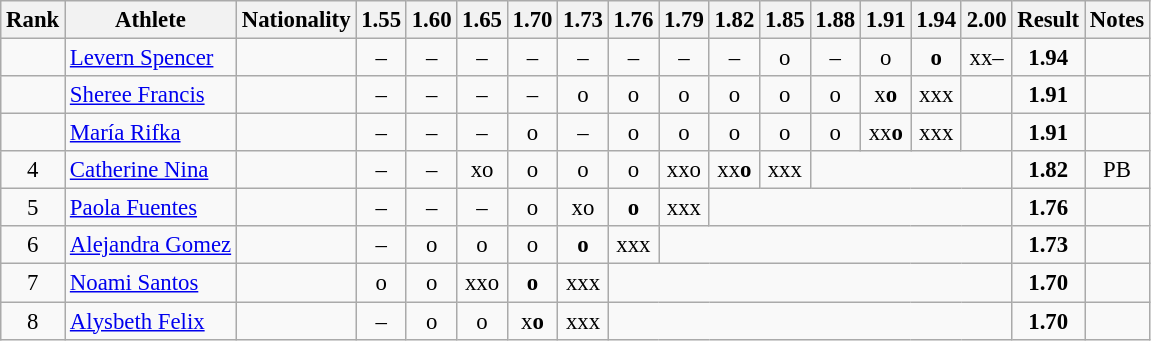<table class="wikitable sortable"  style="text-align:center; font-size:95%">
<tr>
<th>Rank</th>
<th>Athlete</th>
<th>Nationality</th>
<th>1.55</th>
<th>1.60</th>
<th>1.65</th>
<th>1.70</th>
<th>1.73</th>
<th>1.76</th>
<th>1.79</th>
<th>1.82</th>
<th>1.85</th>
<th>1.88</th>
<th>1.91</th>
<th>1.94</th>
<th>2.00</th>
<th>Result</th>
<th>Notes</th>
</tr>
<tr>
<td></td>
<td align="left"><a href='#'>Levern Spencer</a></td>
<td align=left></td>
<td>–</td>
<td>–</td>
<td>–</td>
<td>–</td>
<td>–</td>
<td>–</td>
<td>–</td>
<td>–</td>
<td>o</td>
<td>–</td>
<td>o</td>
<td><strong>o</strong></td>
<td>xx–</td>
<td><strong>1.94</strong></td>
<td></td>
</tr>
<tr>
<td></td>
<td align="left"><a href='#'>Sheree Francis</a></td>
<td align=left></td>
<td>–</td>
<td>–</td>
<td>–</td>
<td>–</td>
<td>o</td>
<td>o</td>
<td>o</td>
<td>o</td>
<td>o</td>
<td>o</td>
<td>x<strong>o</strong></td>
<td>xxx</td>
<td></td>
<td><strong>1.91</strong></td>
<td></td>
</tr>
<tr>
<td></td>
<td align="left"><a href='#'>María Rifka</a></td>
<td align=left></td>
<td>–</td>
<td>–</td>
<td>–</td>
<td>o</td>
<td>–</td>
<td>o</td>
<td>o</td>
<td>o</td>
<td>o</td>
<td>o</td>
<td>xx<strong>o</strong></td>
<td>xxx</td>
<td></td>
<td><strong>1.91</strong></td>
<td></td>
</tr>
<tr>
<td>4</td>
<td align="left"><a href='#'>Catherine Nina</a></td>
<td align=left></td>
<td>–</td>
<td>–</td>
<td>xo</td>
<td>o</td>
<td>o</td>
<td>o</td>
<td>xxo</td>
<td>xx<strong>o</strong></td>
<td>xxx</td>
<td colspan=4></td>
<td><strong>1.82</strong></td>
<td>PB</td>
</tr>
<tr>
<td>5</td>
<td align="left"><a href='#'>Paola Fuentes</a></td>
<td align=left></td>
<td>–</td>
<td>–</td>
<td>–</td>
<td>o</td>
<td>xo</td>
<td><strong>o</strong></td>
<td>xxx</td>
<td colspan=6></td>
<td><strong>1.76</strong></td>
<td></td>
</tr>
<tr>
<td>6</td>
<td align="left"><a href='#'>Alejandra Gomez</a></td>
<td align=left></td>
<td>–</td>
<td>o</td>
<td>o</td>
<td>o</td>
<td><strong>o</strong></td>
<td>xxx</td>
<td colspan=7></td>
<td><strong>1.73</strong></td>
<td></td>
</tr>
<tr>
<td>7</td>
<td align="left"><a href='#'>Noami Santos</a></td>
<td align=left></td>
<td>o</td>
<td>o</td>
<td>xxo</td>
<td><strong>o</strong></td>
<td>xxx</td>
<td colspan=8></td>
<td><strong>1.70</strong></td>
<td></td>
</tr>
<tr>
<td>8</td>
<td align="left"><a href='#'>Alysbeth Felix</a></td>
<td align=left></td>
<td>–</td>
<td>o</td>
<td>o</td>
<td>x<strong>o</strong></td>
<td>xxx</td>
<td colspan=8></td>
<td><strong>1.70</strong></td>
<td></td>
</tr>
</table>
